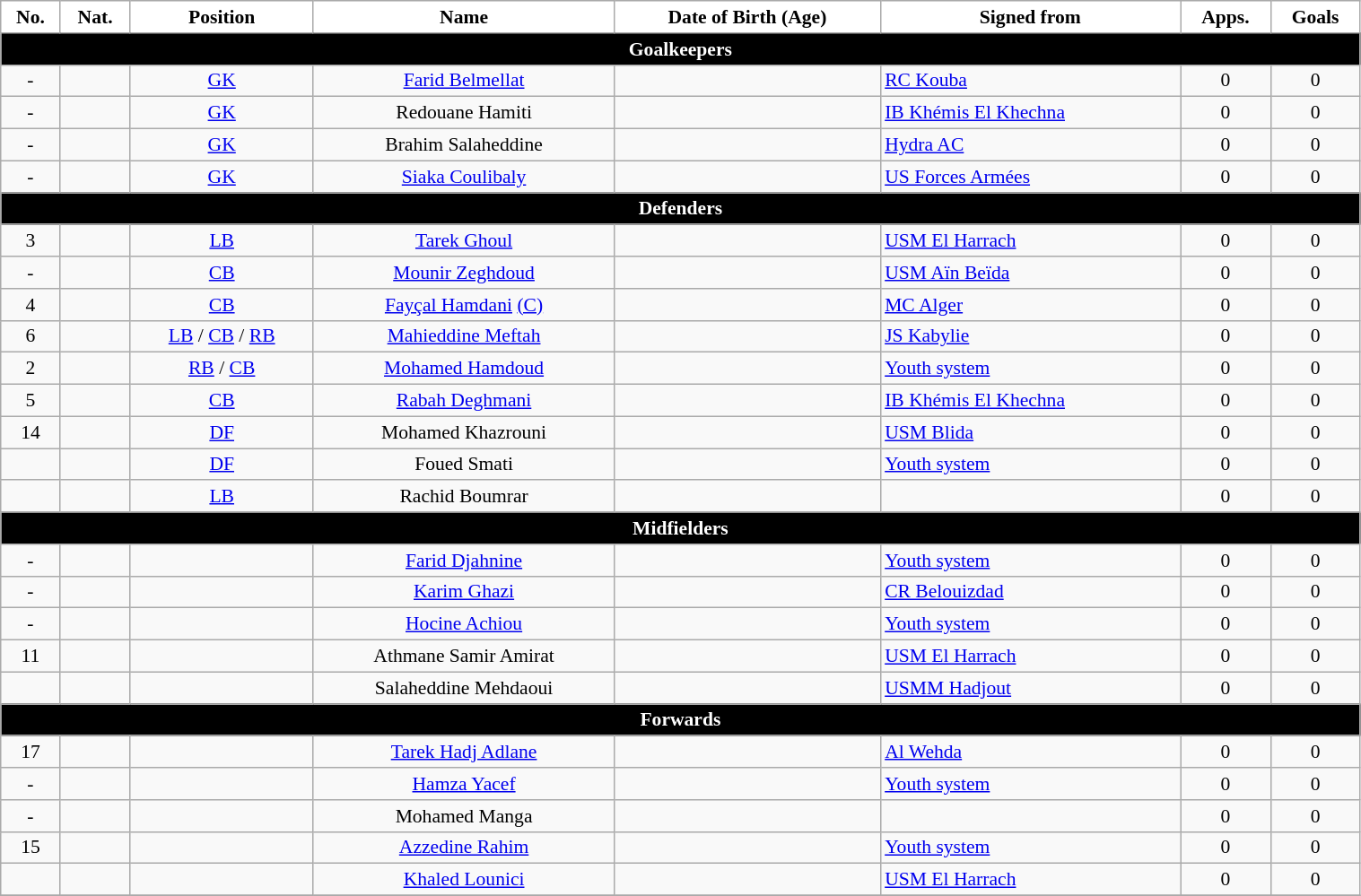<table class="wikitable" style="text-align:center; font-size:90%; width:80%">
<tr>
<th style="background:white; color:black; text-align:center;">No.</th>
<th style="background:white; color:black; text-align:center;">Nat.</th>
<th style="background:white; color:black; text-align:center;">Position</th>
<th style="background:white; color:black; text-align:center;">Name</th>
<th style="background:white; color:black; text-align:center;">Date of Birth (Age)</th>
<th style="background:white; color:black; text-align:center;">Signed from</th>
<th style="background:white; color:black; text-align:center;">Apps.</th>
<th style="background:white; color:black; text-align:center;">Goals</th>
</tr>
<tr>
<th colspan="10" style="background:#000000; color:white; text-align:center">Goalkeepers</th>
</tr>
<tr>
<td>-</td>
<td></td>
<td><a href='#'>GK</a></td>
<td><a href='#'>Farid Belmellat</a></td>
<td></td>
<td style="text-align:left"> <a href='#'>RC Kouba</a></td>
<td>0</td>
<td>0</td>
</tr>
<tr>
<td>-</td>
<td></td>
<td><a href='#'>GK</a></td>
<td>Redouane Hamiti</td>
<td></td>
<td style="text-align:left"> <a href='#'>IB Khémis El Khechna</a></td>
<td>0</td>
<td>0</td>
</tr>
<tr>
<td>-</td>
<td></td>
<td><a href='#'>GK</a></td>
<td>Brahim Salaheddine</td>
<td></td>
<td style="text-align:left"> <a href='#'>Hydra AC</a></td>
<td>0</td>
<td>0</td>
</tr>
<tr>
<td>-</td>
<td></td>
<td><a href='#'>GK</a></td>
<td><a href='#'>Siaka Coulibaly</a></td>
<td></td>
<td style="text-align:left"> <a href='#'>US Forces Armées</a></td>
<td>0</td>
<td>0</td>
</tr>
<tr>
<th colspan="10" style="background:#000000; color:white; text-align:center">Defenders</th>
</tr>
<tr>
<td>3</td>
<td></td>
<td><a href='#'>LB</a></td>
<td><a href='#'>Tarek Ghoul</a></td>
<td></td>
<td style="text-align:left"> <a href='#'>USM El Harrach</a></td>
<td>0</td>
<td>0</td>
</tr>
<tr>
<td>-</td>
<td></td>
<td><a href='#'>CB</a></td>
<td><a href='#'>Mounir Zeghdoud</a></td>
<td></td>
<td style="text-align:left"> <a href='#'>USM Aïn Beïda</a></td>
<td>0</td>
<td>0</td>
</tr>
<tr>
<td>4</td>
<td></td>
<td><a href='#'>CB</a></td>
<td><a href='#'>Fayçal Hamdani</a> <a href='#'>(C)</a></td>
<td></td>
<td style="text-align:left"> <a href='#'>MC Alger</a></td>
<td>0</td>
<td>0</td>
</tr>
<tr>
<td>6</td>
<td></td>
<td><a href='#'>LB</a> / <a href='#'>CB</a> / <a href='#'>RB</a></td>
<td><a href='#'>Mahieddine Meftah</a></td>
<td></td>
<td style="text-align:left"> <a href='#'>JS Kabylie</a></td>
<td>0</td>
<td>0</td>
</tr>
<tr>
<td>2</td>
<td></td>
<td><a href='#'>RB</a> / <a href='#'>CB</a></td>
<td><a href='#'>Mohamed Hamdoud</a></td>
<td></td>
<td style="text-align:left"> <a href='#'>Youth system</a></td>
<td>0</td>
<td>0</td>
</tr>
<tr>
<td>5</td>
<td></td>
<td><a href='#'>CB</a></td>
<td><a href='#'>Rabah Deghmani</a></td>
<td></td>
<td style="text-align:left"> <a href='#'>IB Khémis El Khechna</a></td>
<td>0</td>
<td>0</td>
</tr>
<tr>
<td>14</td>
<td></td>
<td><a href='#'>DF</a></td>
<td>Mohamed Khazrouni</td>
<td></td>
<td style="text-align:left"> <a href='#'>USM Blida</a></td>
<td>0</td>
<td>0</td>
</tr>
<tr>
<td></td>
<td></td>
<td><a href='#'>DF</a></td>
<td>Foued Smati</td>
<td></td>
<td style="text-align:left"> <a href='#'>Youth system</a></td>
<td>0</td>
<td>0</td>
</tr>
<tr>
<td></td>
<td></td>
<td><a href='#'>LB</a></td>
<td>Rachid Boumrar</td>
<td></td>
<td></td>
<td>0</td>
<td>0</td>
</tr>
<tr>
<th colspan="10" style="background:#000000; color:white; text-align:center">Midfielders</th>
</tr>
<tr>
<td>-</td>
<td></td>
<td></td>
<td><a href='#'>Farid Djahnine</a></td>
<td></td>
<td style="text-align:left"> <a href='#'>Youth system</a></td>
<td>0</td>
<td>0</td>
</tr>
<tr>
<td>-</td>
<td></td>
<td></td>
<td><a href='#'>Karim Ghazi</a></td>
<td></td>
<td style="text-align:left"> <a href='#'>CR Belouizdad</a></td>
<td>0</td>
<td>0</td>
</tr>
<tr>
<td>-</td>
<td></td>
<td></td>
<td><a href='#'>Hocine Achiou</a></td>
<td></td>
<td style="text-align:left"> <a href='#'>Youth system</a></td>
<td>0</td>
<td>0</td>
</tr>
<tr>
<td>11</td>
<td></td>
<td></td>
<td>Athmane Samir Amirat</td>
<td></td>
<td style="text-align:left"> <a href='#'>USM El Harrach</a></td>
<td>0</td>
<td>0</td>
</tr>
<tr>
<td></td>
<td></td>
<td></td>
<td>Salaheddine Mehdaoui</td>
<td></td>
<td style="text-align:left"> <a href='#'>USMM Hadjout</a></td>
<td>0</td>
<td>0</td>
</tr>
<tr>
<th colspan="10" style="background:#000000; color:white; text-align:center">Forwards</th>
</tr>
<tr>
<td>17</td>
<td></td>
<td></td>
<td><a href='#'>Tarek Hadj Adlane</a></td>
<td></td>
<td style="text-align:left"> <a href='#'>Al Wehda</a></td>
<td>0</td>
<td>0</td>
</tr>
<tr>
<td>-</td>
<td></td>
<td></td>
<td><a href='#'>Hamza Yacef</a></td>
<td></td>
<td style="text-align:left"> <a href='#'>Youth system</a></td>
<td>0</td>
<td>0</td>
</tr>
<tr>
<td>-</td>
<td></td>
<td></td>
<td>Mohamed Manga</td>
<td style="text-align:left"></td>
<td></td>
<td>0</td>
<td>0</td>
</tr>
<tr>
<td>15</td>
<td></td>
<td></td>
<td><a href='#'>Azzedine Rahim</a></td>
<td></td>
<td style="text-align:left"> <a href='#'>Youth system</a></td>
<td>0</td>
<td>0</td>
</tr>
<tr>
<td></td>
<td></td>
<td></td>
<td><a href='#'>Khaled Lounici</a></td>
<td></td>
<td style="text-align:left"> <a href='#'>USM El Harrach</a></td>
<td>0</td>
<td>0</td>
</tr>
<tr>
</tr>
</table>
